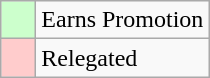<table class="wikitable">
<tr>
<td bgcolor="#ccffcc">    </td>
<td>Earns Promotion</td>
</tr>
<tr>
<td bgcolor="#ffcccc">    </td>
<td>Relegated</td>
</tr>
</table>
